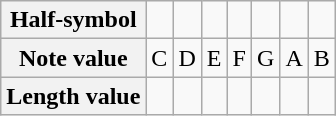<table class=wikitable>
<tr>
<th>Half-symbol</th>
<td></td>
<td></td>
<td></td>
<td></td>
<td></td>
<td></td>
<td></td>
</tr>
<tr>
<th>Note value</th>
<td>C</td>
<td>D</td>
<td>E</td>
<td>F</td>
<td>G</td>
<td>A</td>
<td>B</td>
</tr>
<tr>
<th>Length value</th>
<td></td>
<td></td>
<td></td>
<td></td>
<td></td>
<td></td>
<td></td>
</tr>
</table>
